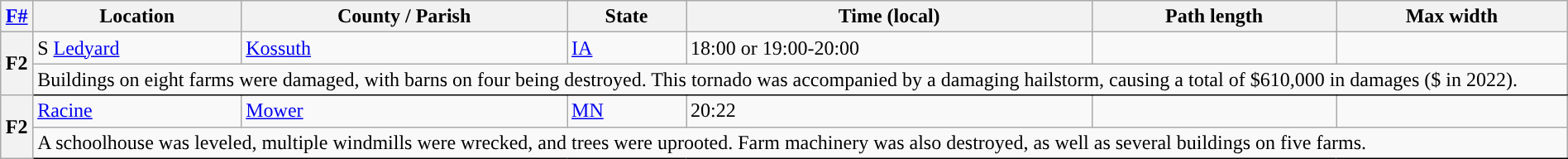<table class="wikitable sortable" style="width:100%;">
<tr>
<th scope="col" align="center"><a href='#'>F#</a><br></th>
<th scope="col" align="center" class="unsortable">Location</th>
<th scope="col" align="center" class="unsortable">County / Parish</th>
<th scope="col" align="center">State</th>
<th scope="col" align="center">Time (local)</th>
<th scope="col" align="center">Path length</th>
<th scope="col" align="center">Max width</th>
</tr>
<tr>
<th scope="row" rowspan="2" style="background-color:#">F2</th>
<td>S <a href='#'>Ledyard</a></td>
<td><a href='#'>Kossuth</a></td>
<td><a href='#'>IA</a></td>
<td>18:00 or 19:00-20:00</td>
<td></td>
<td></td>
</tr>
<tr class="expand-child">
<td colspan="6" style="border-bottom: 1px solid black;">Buildings on eight farms were damaged, with barns on four being destroyed. This tornado was accompanied by a damaging hailstorm, causing a total of $610,000 in damages ($ in 2022).</td>
</tr>
<tr>
<th scope="row" rowspan="2" style="background-color:#">F2</th>
<td><a href='#'>Racine</a></td>
<td><a href='#'>Mower</a></td>
<td><a href='#'>MN</a></td>
<td>20:22</td>
<td></td>
<td></td>
</tr>
<tr class="expand-child">
<td colspan="6" style="border-bottom: 1px solid black;">A schoolhouse was leveled, multiple windmills were wrecked, and trees were uprooted. Farm machinery was also destroyed, as well as several buildings on five farms.</td>
</tr>
</table>
